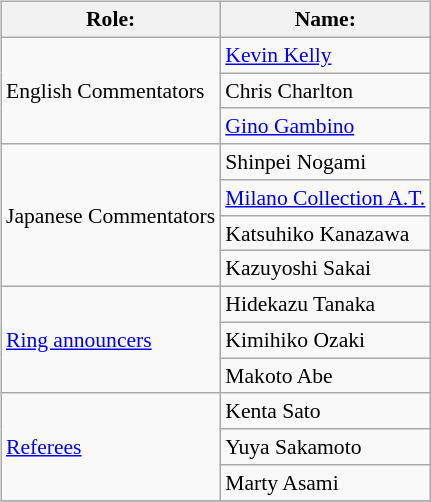<table class=wikitable style="font-size:90%; margin: 0.5em 0 0.5em 1em; float: right; clear: right;">
<tr>
<th>Role:</th>
<th>Name:</th>
</tr>
<tr>
<td rowspan=3>English Commentators</td>
<td><a href='#'>Kevin Kelly</a></td>
</tr>
<tr>
<td>Chris Charlton</td>
</tr>
<tr>
<td><a href='#'>Gino Gambino</a></td>
</tr>
<tr>
<td rowspan=4>Japanese Commentators</td>
<td>Shinpei Nogami</td>
</tr>
<tr>
<td><a href='#'>Milano Collection A.T.</a></td>
</tr>
<tr>
<td>Katsuhiko Kanazawa</td>
</tr>
<tr>
<td>Kazuyoshi Sakai</td>
</tr>
<tr>
<td rowspan=3><a href='#'>Ring announcers</a></td>
<td>Hidekazu Tanaka</td>
</tr>
<tr>
<td>Kimihiko Ozaki</td>
</tr>
<tr>
<td>Makoto Abe</td>
</tr>
<tr>
<td rowspan=3><a href='#'>Referees</a></td>
<td>Kenta Sato</td>
</tr>
<tr>
<td>Yuya Sakamoto</td>
</tr>
<tr>
<td>Marty Asami</td>
</tr>
<tr>
</tr>
</table>
